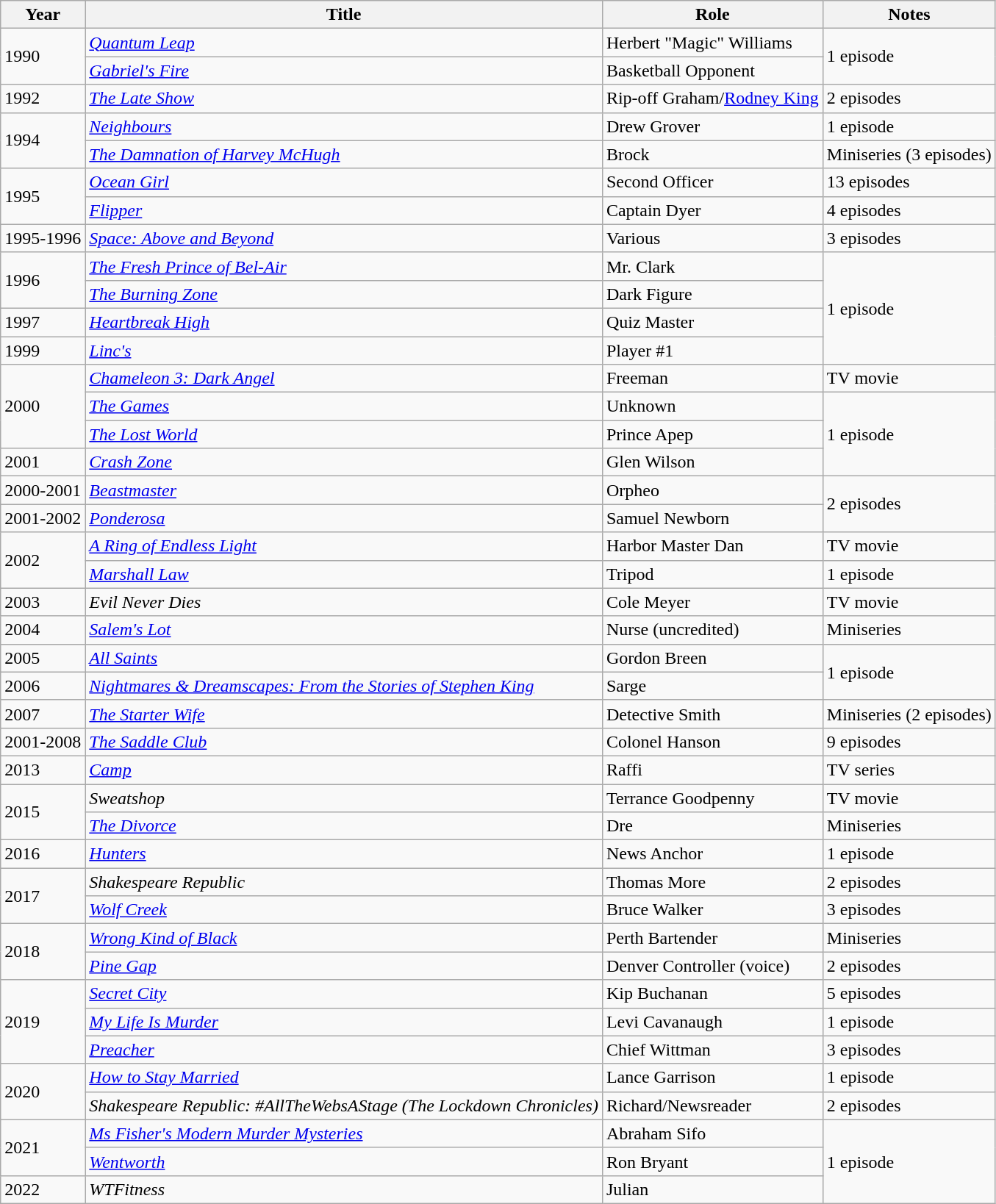<table class="wikitable sortable">
<tr>
<th>Year</th>
<th>Title</th>
<th>Role</th>
<th class="unsortable">Notes</th>
</tr>
<tr>
<td rowspan="2">1990</td>
<td><em><a href='#'>Quantum Leap</a></em></td>
<td>Herbert "Magic" Williams</td>
<td rowspan="2">1 episode</td>
</tr>
<tr>
<td><em><a href='#'>Gabriel's Fire</a></em></td>
<td>Basketball Opponent</td>
</tr>
<tr>
<td>1992</td>
<td><em><a href='#'>The Late Show</a></em></td>
<td>Rip-off Graham/<a href='#'>Rodney King</a></td>
<td>2 episodes</td>
</tr>
<tr>
<td rowspan="2">1994</td>
<td><em><a href='#'>Neighbours</a></em></td>
<td>Drew Grover</td>
<td>1 episode</td>
</tr>
<tr>
<td><em><a href='#'>The Damnation of Harvey McHugh</a></em></td>
<td>Brock</td>
<td>Miniseries (3 episodes)</td>
</tr>
<tr>
<td rowspan="2">1995</td>
<td><em><a href='#'>Ocean Girl</a></em></td>
<td>Second Officer</td>
<td>13 episodes</td>
</tr>
<tr>
<td><em><a href='#'>Flipper</a></em></td>
<td>Captain Dyer</td>
<td>4 episodes</td>
</tr>
<tr>
<td>1995-1996</td>
<td><em><a href='#'>Space: Above and Beyond</a></em></td>
<td>Various</td>
<td>3 episodes</td>
</tr>
<tr>
<td rowspan="2">1996</td>
<td><em><a href='#'>The Fresh Prince of Bel-Air</a></em></td>
<td>Mr. Clark</td>
<td rowspan="4">1 episode</td>
</tr>
<tr>
<td><em><a href='#'>The Burning Zone</a></em></td>
<td>Dark Figure</td>
</tr>
<tr>
<td>1997</td>
<td><em><a href='#'>Heartbreak High</a></em></td>
<td>Quiz Master</td>
</tr>
<tr>
<td>1999</td>
<td><em><a href='#'>Linc's</a></em></td>
<td>Player #1</td>
</tr>
<tr>
<td rowspan="3">2000</td>
<td><em><a href='#'>Chameleon 3: Dark Angel</a></em></td>
<td>Freeman</td>
<td>TV movie</td>
</tr>
<tr>
<td><em><a href='#'>The Games</a></em></td>
<td>Unknown</td>
<td rowspan="3">1 episode</td>
</tr>
<tr>
<td><em><a href='#'>The Lost World</a></em></td>
<td>Prince Apep</td>
</tr>
<tr>
<td>2001</td>
<td><em><a href='#'>Crash Zone</a></em></td>
<td>Glen Wilson</td>
</tr>
<tr>
<td>2000-2001</td>
<td><em><a href='#'>Beastmaster</a></em></td>
<td>Orpheo</td>
<td rowspan="2">2 episodes</td>
</tr>
<tr>
<td>2001-2002</td>
<td><em><a href='#'>Ponderosa</a></em></td>
<td>Samuel Newborn</td>
</tr>
<tr>
<td rowspan="2">2002</td>
<td><em><a href='#'>A Ring of Endless Light</a></em></td>
<td>Harbor Master Dan</td>
<td>TV movie</td>
</tr>
<tr>
<td><em><a href='#'>Marshall Law</a></em></td>
<td>Tripod</td>
<td>1 episode</td>
</tr>
<tr>
<td>2003</td>
<td><em>Evil Never Dies</em></td>
<td>Cole Meyer</td>
<td>TV movie</td>
</tr>
<tr>
<td>2004</td>
<td><em><a href='#'>Salem's Lot</a></em></td>
<td>Nurse (uncredited)</td>
<td>Miniseries</td>
</tr>
<tr>
<td>2005</td>
<td><em><a href='#'>All Saints</a></em></td>
<td>Gordon Breen</td>
<td rowspan="2">1 episode</td>
</tr>
<tr>
<td>2006</td>
<td><em><a href='#'>Nightmares & Dreamscapes: From the Stories of Stephen King</a></em></td>
<td>Sarge</td>
</tr>
<tr>
<td>2007</td>
<td><em><a href='#'>The Starter Wife</a></em></td>
<td>Detective Smith</td>
<td>Miniseries (2 episodes)</td>
</tr>
<tr>
<td>2001-2008</td>
<td><em><a href='#'>The Saddle Club</a></em></td>
<td>Colonel Hanson</td>
<td>9 episodes</td>
</tr>
<tr>
<td>2013</td>
<td><em><a href='#'>Camp</a></em></td>
<td>Raffi</td>
<td>TV series</td>
</tr>
<tr>
<td rowspan="2">2015</td>
<td><em>Sweatshop</em></td>
<td>Terrance Goodpenny</td>
<td>TV movie</td>
</tr>
<tr>
<td><em><a href='#'>The Divorce</a></em></td>
<td>Dre</td>
<td>Miniseries</td>
</tr>
<tr>
<td>2016</td>
<td><em><a href='#'>Hunters</a></em></td>
<td>News Anchor</td>
<td>1 episode</td>
</tr>
<tr>
<td rowspan="2">2017</td>
<td><em>Shakespeare Republic</em></td>
<td>Thomas More</td>
<td>2 episodes</td>
</tr>
<tr>
<td><em><a href='#'>Wolf Creek</a></em></td>
<td>Bruce Walker</td>
<td>3 episodes</td>
</tr>
<tr>
<td rowspan="2">2018</td>
<td><em><a href='#'>Wrong Kind of Black</a></em></td>
<td>Perth Bartender</td>
<td>Miniseries</td>
</tr>
<tr>
<td><em><a href='#'>Pine Gap</a></em></td>
<td>Denver Controller (voice)</td>
<td>2 episodes</td>
</tr>
<tr>
<td rowspan="3">2019</td>
<td><em><a href='#'>Secret City</a></em></td>
<td>Kip Buchanan</td>
<td>5 episodes</td>
</tr>
<tr>
<td><em><a href='#'>My Life Is Murder</a></em></td>
<td>Levi Cavanaugh</td>
<td>1 episode</td>
</tr>
<tr>
<td><em><a href='#'>Preacher</a></em></td>
<td>Chief Wittman</td>
<td>3 episodes</td>
</tr>
<tr>
<td rowspan="2">2020</td>
<td><em><a href='#'>How to Stay Married</a></em></td>
<td>Lance Garrison</td>
<td>1 episode</td>
</tr>
<tr>
<td><em>Shakespeare Republic: #AllTheWebsAStage (The Lockdown Chronicles)</em></td>
<td>Richard/Newsreader</td>
<td>2 episodes</td>
</tr>
<tr>
<td rowspan="2">2021</td>
<td><em><a href='#'>Ms Fisher's Modern Murder Mysteries</a></em></td>
<td>Abraham Sifo</td>
<td rowspan="3">1 episode</td>
</tr>
<tr>
<td><em><a href='#'>Wentworth</a></em></td>
<td>Ron Bryant</td>
</tr>
<tr>
<td>2022</td>
<td><em>WTFitness</em></td>
<td>Julian</td>
</tr>
</table>
